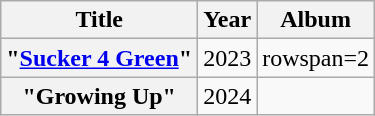<table class="wikitable plainrowheaders" style="text-align:center">
<tr>
<th scope="col">Title</th>
<th scope="col">Year</th>
<th scope="col">Album</th>
</tr>
<tr>
<th scope="row">"<a href='#'>Sucker 4 Green</a>"</th>
<td>2023</td>
<td>rowspan=2 </td>
</tr>
<tr>
<th scope="row">"Growing Up"</th>
<td>2024</td>
</tr>
</table>
